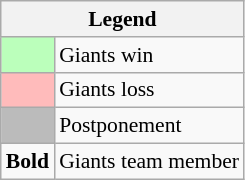<table class="wikitable" style="font-size:90%">
<tr>
<th colspan="2">Legend</th>
</tr>
<tr>
<td style="background:#bfb;"> </td>
<td>Giants win</td>
</tr>
<tr>
<td style="background:#fbb;"> </td>
<td>Giants loss</td>
</tr>
<tr>
<td style="background:#bbb;"> </td>
<td>Postponement</td>
</tr>
<tr>
<td><strong>Bold</strong></td>
<td>Giants team member</td>
</tr>
</table>
